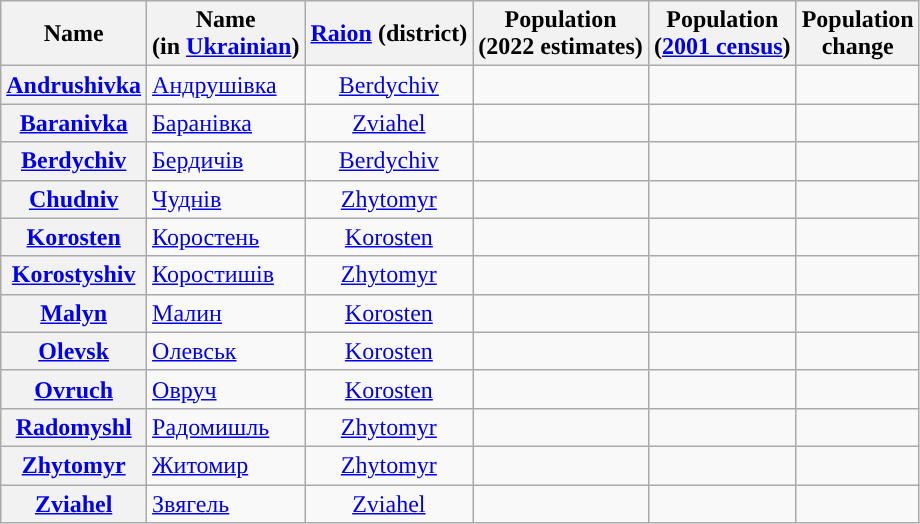<table class="wikitable sortable" id="Table of cities" caption="Tabulated list of cities in ">
<tr>
<th scope="col">Name</th>
<th scope="col">Name<br>(in <a href='#'>Ukrainian</a>)</th>
<th scope="col"><a href='#'>Raion</a> (district)</th>
<th scope="col">Population<br>(2022 estimates)</th>
<th scope="col">Population<br>(<a href='#'>2001 census</a>)</th>
<th scope="col">Population<br>change</th>
</tr>
<tr>
<th scope="row" align="left"><a href='#'>Andrushivka</a></th>
<td><a href='#'>Андрушівка</a></td>
<td align=center><a href='#'>Berdychiv</a></td>
<td align=right></td>
<td align=right></td>
<td align=right></td>
</tr>
<tr>
<th scope="row" align="left"><a href='#'>Baranivka</a></th>
<td><a href='#'>Баранівка</a></td>
<td align=center><a href='#'>Zviahel</a></td>
<td align=right></td>
<td align=right></td>
<td align=right></td>
</tr>
<tr>
<th scope="row" align="left"><a href='#'>Berdychiv</a></th>
<td><a href='#'>Бердичів</a></td>
<td align=center><a href='#'>Berdychiv</a></td>
<td align=right></td>
<td align=right></td>
<td align=right></td>
</tr>
<tr>
<th scope="row" align="left"><a href='#'>Chudniv</a></th>
<td><a href='#'>Чуднів</a></td>
<td align=center><a href='#'>Zhytomyr</a></td>
<td align=right></td>
<td align=right></td>
<td align=right></td>
</tr>
<tr>
<th scope="row" align="left"><a href='#'>Korosten</a></th>
<td><a href='#'>Коростень</a></td>
<td align=center><a href='#'>Korosten</a></td>
<td align=right></td>
<td align=right></td>
<td align=right></td>
</tr>
<tr>
<th scope="row" align="left"><a href='#'>Korostyshiv</a></th>
<td><a href='#'>Коростишів</a></td>
<td align=center><a href='#'>Zhytomyr</a></td>
<td align=right></td>
<td align=right></td>
<td align=right></td>
</tr>
<tr>
<th scope="row" align="left"><a href='#'>Malyn</a></th>
<td><a href='#'>Малин</a></td>
<td align=center><a href='#'>Korosten</a></td>
<td align=right></td>
<td align=right></td>
<td align=right></td>
</tr>
<tr>
<th scope="row" align="left"><a href='#'>Olevsk</a></th>
<td><a href='#'>Олевськ</a></td>
<td align=center><a href='#'>Korosten</a></td>
<td align=right></td>
<td align=right></td>
<td align=right></td>
</tr>
<tr>
<th scope="row" align="left"><a href='#'>Ovruch</a></th>
<td><a href='#'>Овруч</a></td>
<td align=center><a href='#'>Korosten</a></td>
<td align=right></td>
<td align=right></td>
<td align=right></td>
</tr>
<tr>
<th scope="row" align="left"><a href='#'>Radomyshl</a></th>
<td><a href='#'>Радомишль</a></td>
<td align=center><a href='#'>Zhytomyr</a></td>
<td align=right></td>
<td align=right></td>
<td align=right></td>
</tr>
<tr>
<th scope="row" align="left"><a href='#'>Zhytomyr</a></th>
<td><a href='#'>Житомир</a></td>
<td align=center><a href='#'>Zhytomyr</a></td>
<td align=right></td>
<td align=right></td>
<td align=right></td>
</tr>
<tr>
<th scope="row" align="left"><a href='#'>Zviahel</a></th>
<td><a href='#'>Звягель</a></td>
<td align=center><a href='#'>Zviahel</a></td>
<td align=right></td>
<td align=right></td>
<td align=right></td>
</tr>
</table>
